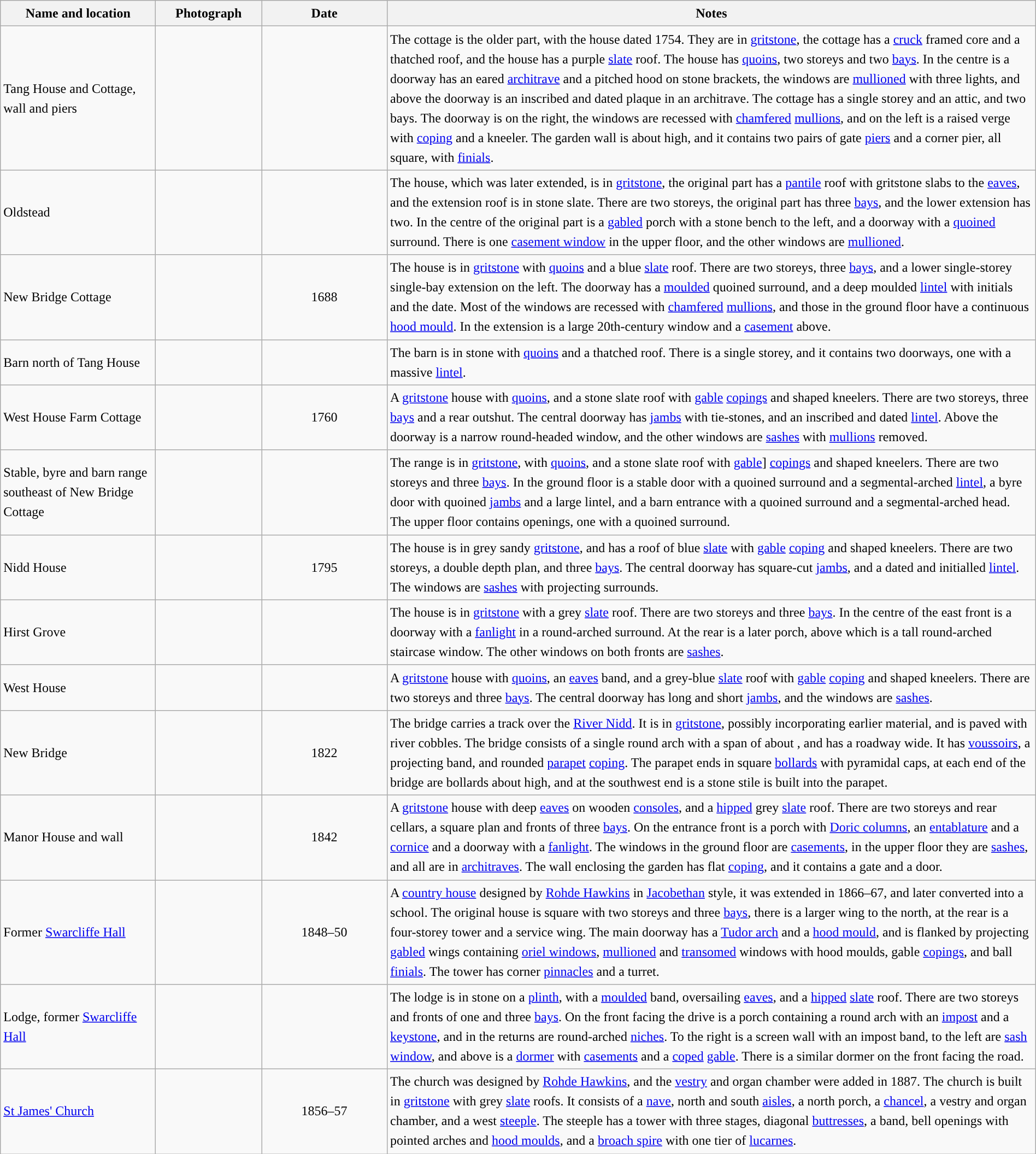<table class="wikitable sortable plainrowheaders" style="width:100%;border:0px;text-align:left;line-height:150%;">
<tr>
<th scope="col"  style="width:150px">Name and location</th>
<th scope="col"  style="width:100px" class="unsortable">Photograph</th>
<th scope="col"  style="width:120px">Date</th>
<th scope="col"  style="width:650px" class="unsortable">Notes</th>
</tr>
<tr>
<td>Tang House and Cottage, wall and piers<br><small></small></td>
<td></td>
<td align="center"></td>
<td>The cottage is the older part, with the house dated 1754.  They are in <a href='#'>gritstone</a>, the cottage has a <a href='#'>cruck</a> framed core and a thatched roof, and the house has a purple <a href='#'>slate</a> roof.  The house has <a href='#'>quoins</a>, two storeys and two <a href='#'>bays</a>.  In the centre is a doorway has an eared <a href='#'>architrave</a> and a pitched hood on stone brackets, the windows are <a href='#'>mullioned</a> with three lights, and above the doorway is an inscribed and dated plaque in an architrave.  The cottage has a single storey and an attic, and two bays.  The doorway is on the right, the windows are recessed with <a href='#'>chamfered</a> <a href='#'>mullions</a>, and on the left is a raised verge with <a href='#'>coping</a> and a kneeler.  The garden wall is about  high, and it contains two pairs of gate <a href='#'>piers</a> and a corner pier, all square, with <a href='#'>finials</a>.</td>
</tr>
<tr>
<td>Oldstead<br><small></small></td>
<td></td>
<td align="center"></td>
<td>The house, which was later extended, is in <a href='#'>gritstone</a>, the original part has a <a href='#'>pantile</a> roof with gritstone slabs to the <a href='#'>eaves</a>, and the extension roof is in stone slate.  There are two storeys, the original part has three <a href='#'>bays</a>, and the lower extension has two.  In the centre of the original part is a <a href='#'>gabled</a> porch with a stone bench to the left, and a doorway with a <a href='#'>quoined</a> surround.  There is one <a href='#'>casement window</a> in the upper floor, and the other windows are <a href='#'>mullioned</a>.</td>
</tr>
<tr>
<td>New Bridge Cottage<br><small></small></td>
<td></td>
<td align="center">1688</td>
<td>The house is in <a href='#'>gritstone</a> with <a href='#'>quoins</a> and a blue <a href='#'>slate</a> roof.  There are two storeys, three <a href='#'>bays</a>, and a lower single-storey single-bay extension on the left.  The doorway has a <a href='#'>moulded</a> quoined surround, and a deep moulded <a href='#'>lintel</a> with initials and the date.  Most of the windows are recessed with <a href='#'>chamfered</a> <a href='#'>mullions</a>, and those in the ground floor have a continuous <a href='#'>hood mould</a>.  In the extension is a large 20th-century window and a <a href='#'>casement</a> above.</td>
</tr>
<tr>
<td>Barn north of Tang House<br><small></small></td>
<td></td>
<td align="center"></td>
<td>The barn is in stone with <a href='#'>quoins</a> and a thatched roof.  There is a single storey, and it contains two doorways, one with a massive <a href='#'>lintel</a>.</td>
</tr>
<tr>
<td>West House Farm Cottage<br><small></small></td>
<td></td>
<td align="center">1760</td>
<td>A <a href='#'>gritstone</a> house with <a href='#'>quoins</a>, and a stone slate roof with <a href='#'>gable</a> <a href='#'>copings</a> and shaped kneelers.  There are two storeys, three <a href='#'>bays</a> and a rear outshut.  The central doorway has <a href='#'>jambs</a> with tie-stones, and an inscribed and dated <a href='#'>lintel</a>.  Above the doorway is a narrow round-headed window, and the other windows are <a href='#'>sashes</a> with <a href='#'>mullions</a> removed.</td>
</tr>
<tr>
<td>Stable, byre and barn range southeast of New Bridge Cottage<br><small></small></td>
<td></td>
<td align="center"></td>
<td>The range is in <a href='#'>gritstone</a>, with <a href='#'>quoins</a>, and a stone slate roof with <a href='#'>gable</a>] <a href='#'>copings</a> and shaped kneelers.  There are two storeys and three <a href='#'>bays</a>.  In the ground floor is a stable door with a quoined surround and a segmental-arched <a href='#'>lintel</a>, a byre door with quoined <a href='#'>jambs</a> and a large lintel, and a barn entrance with a quoined surround and a segmental-arched head.  The upper floor contains openings, one with a quoined surround.</td>
</tr>
<tr>
<td>Nidd House<br><small></small></td>
<td></td>
<td align="center">1795</td>
<td>The house is in grey sandy <a href='#'>gritstone</a>, and has a roof of blue <a href='#'>slate</a> with <a href='#'>gable</a> <a href='#'>coping</a> and shaped kneelers.  There are two storeys, a double depth plan, and three <a href='#'>bays</a>.  The central doorway has square-cut <a href='#'>jambs</a>, and a dated and initialled <a href='#'>lintel</a>.  The windows are <a href='#'>sashes</a> with projecting surrounds.</td>
</tr>
<tr>
<td>Hirst Grove<br><small></small></td>
<td></td>
<td align="center"></td>
<td>The house is in <a href='#'>gritstone</a> with a grey <a href='#'>slate</a> roof.  There are two storeys and three <a href='#'>bays</a>.  In the centre of the east front is a doorway with a <a href='#'>fanlight</a> in a round-arched surround.   At the rear is a later porch, above which is a tall round-arched staircase window.  The other windows on both fronts are <a href='#'>sashes</a>.</td>
</tr>
<tr>
<td>West House<br><small></small></td>
<td></td>
<td align="center"></td>
<td>A <a href='#'>gritstone</a> house with <a href='#'>quoins</a>, an <a href='#'>eaves</a> band, and a grey-blue <a href='#'>slate</a> roof with <a href='#'>gable</a> <a href='#'>coping</a> and shaped kneelers.  There are two storeys and three <a href='#'>bays</a>.  The central doorway has long and short <a href='#'>jambs</a>, and the windows are <a href='#'>sashes</a>.</td>
</tr>
<tr>
<td>New Bridge<br><small></small></td>
<td></td>
<td align="center">1822</td>
<td>The bridge carries a track over the <a href='#'>River Nidd</a>.  It is in <a href='#'>gritstone</a>, possibly incorporating earlier material, and is paved with river cobbles.  The bridge consists of a single round arch with a span of about , and has a roadway  wide.  It has <a href='#'>voussoirs</a>, a projecting band, and rounded <a href='#'>parapet</a> <a href='#'>coping</a>.  The parapet ends in square <a href='#'>bollards</a> with pyramidal caps, at each end of the bridge are bollards about  high, and at the southwest end is a stone stile is built into the parapet.</td>
</tr>
<tr>
<td>Manor House and wall<br><small></small></td>
<td></td>
<td align="center">1842</td>
<td>A <a href='#'>gritstone</a> house with deep <a href='#'>eaves</a> on wooden <a href='#'>consoles</a>, and a <a href='#'>hipped</a> grey <a href='#'>slate</a> roof.  There are two storeys and rear cellars, a square plan and fronts of three <a href='#'>bays</a>.  On the entrance front is a porch with <a href='#'>Doric columns</a>, an <a href='#'>entablature</a> and a <a href='#'>cornice</a> and a doorway with a <a href='#'>fanlight</a>.  The windows in the ground floor are <a href='#'>casements</a>, in the upper floor they are <a href='#'>sashes</a>, and all are in <a href='#'>architraves</a>.  The wall enclosing the garden has flat <a href='#'>coping</a>, and it contains a gate and a door.</td>
</tr>
<tr>
<td>Former <a href='#'>Swarcliffe Hall</a><br><small></small></td>
<td></td>
<td align="center">1848–50</td>
<td>A <a href='#'>country house</a> designed by <a href='#'>Rohde Hawkins</a> in <a href='#'>Jacobethan</a> style, it was extended in 1866–67, and later converted into a school.  The original house is square with two storeys and three <a href='#'>bays</a>, there is a larger wing to the north, at the rear is a four-storey tower and a service wing.  The main doorway has a <a href='#'>Tudor arch</a> and a <a href='#'>hood mould</a>, and is flanked by projecting <a href='#'>gabled</a> wings containing <a href='#'>oriel windows</a>, <a href='#'>mullioned</a> and <a href='#'>transomed</a> windows with hood moulds, gable <a href='#'>copings</a>, and ball <a href='#'>finials</a>.  The tower has corner <a href='#'>pinnacles</a> and a turret.</td>
</tr>
<tr>
<td>Lodge, former <a href='#'>Swarcliffe Hall</a><br><small></small></td>
<td></td>
<td align="center"></td>
<td>The lodge is in stone on a <a href='#'>plinth</a>, with a <a href='#'>moulded</a> band, oversailing <a href='#'>eaves</a>, and a <a href='#'>hipped</a> <a href='#'>slate</a> roof.  There are two storeys and fronts of one and three <a href='#'>bays</a>.  On the front facing the drive is a porch containing a round arch with an <a href='#'>impost</a> and a <a href='#'>keystone</a>, and in the returns are round-arched <a href='#'>niches</a>.  To the right is a screen wall with an impost band, to the left are <a href='#'>sash window</a>, and above is a <a href='#'>dormer</a> with <a href='#'>casements</a> and a <a href='#'>coped</a> <a href='#'>gable</a>.  There is a similar dormer on the front facing the road.</td>
</tr>
<tr>
<td><a href='#'>St James' Church</a><br><small></small></td>
<td></td>
<td align="center">1856–57</td>
<td>The church was designed by <a href='#'>Rohde Hawkins</a>, and the <a href='#'>vestry</a> and organ chamber were added in 1887.  The church is built in <a href='#'>gritstone</a> with grey <a href='#'>slate</a> roofs.  It consists of a <a href='#'>nave</a>, north and south <a href='#'>aisles</a>, a north porch, a <a href='#'>chancel</a>, a vestry and organ chamber, and a west <a href='#'>steeple</a>.  The steeple has a tower with three stages, diagonal <a href='#'>buttresses</a>, a band, bell openings with pointed arches and <a href='#'>hood moulds</a>, and a <a href='#'>broach spire</a> with one tier of <a href='#'>lucarnes</a>.</td>
</tr>
<tr>
</tr>
</table>
